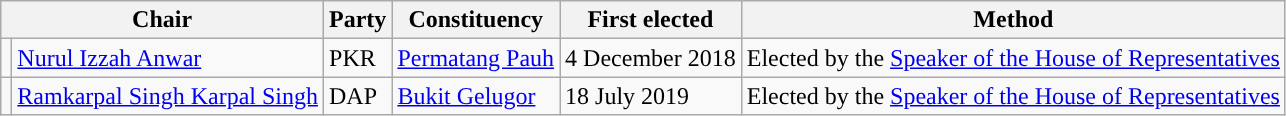<table class="wikitable">
<tr>
<th colspan="2">Chair</th>
<th>Party</th>
<th>Constituency</th>
<th>First elected</th>
<th>Method</th>
</tr>
<tr>
<td style="background-color: "></td>
<td><a href='#'>Nurul Izzah Anwar</a></td>
<td>PKR</td>
<td><a href='#'>Permatang Pauh</a></td>
<td>4 December 2018</td>
<td>Elected by the <a href='#'>Speaker of the House of Representatives</a></td>
</tr>
<tr>
<td style="background-color: "></td>
<td><a href='#'>Ramkarpal Singh Karpal Singh</a></td>
<td>DAP</td>
<td><a href='#'>Bukit Gelugor</a></td>
<td>18 July 2019</td>
<td>Elected by the <a href='#'>Speaker of the House of Representatives</a></td>
</tr>
</table>
